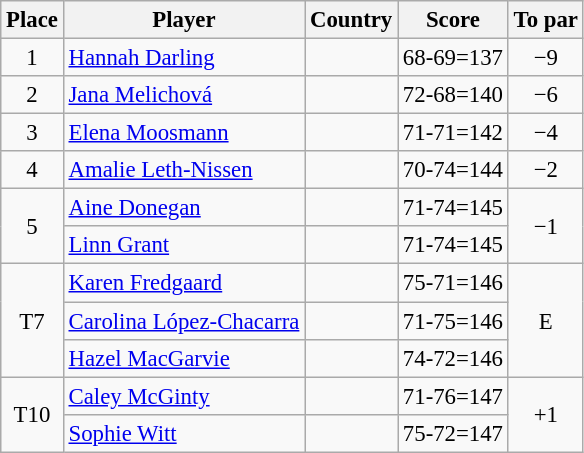<table class="wikitable" style="font-size:95%;">
<tr>
<th>Place</th>
<th>Player</th>
<th>Country</th>
<th>Score</th>
<th>To par</th>
</tr>
<tr>
<td align=center>1</td>
<td><a href='#'>Hannah Darling</a></td>
<td></td>
<td align=center>68-69=137</td>
<td align=center>−9</td>
</tr>
<tr>
<td align="center">2</td>
<td><a href='#'>Jana Melichová</a></td>
<td></td>
<td align=center>72-68=140</td>
<td align="center">−6</td>
</tr>
<tr>
<td align="center">3</td>
<td><a href='#'>Elena Moosmann</a></td>
<td></td>
<td align="center">71-71=142</td>
<td align="center">−4</td>
</tr>
<tr>
<td align="center">4</td>
<td><a href='#'>Amalie Leth-Nissen</a></td>
<td></td>
<td align="center">70-74=144</td>
<td align="center">−2</td>
</tr>
<tr>
<td rowspan="2" align="center">5</td>
<td><a href='#'>Aine Donegan</a></td>
<td></td>
<td align="center">71-74=145</td>
<td rowspan="2" align="center">−1</td>
</tr>
<tr>
<td><a href='#'>Linn Grant</a></td>
<td></td>
<td>71-74=145</td>
</tr>
<tr>
<td rowspan="3" align="center">T7</td>
<td><a href='#'>Karen Fredgaard</a></td>
<td></td>
<td align="center">75-71=146</td>
<td rowspan="3" align="center">E</td>
</tr>
<tr>
<td><a href='#'>Carolina López-Chacarra</a></td>
<td></td>
<td align="center">71-75=146</td>
</tr>
<tr>
<td><a href='#'>Hazel MacGarvie</a></td>
<td></td>
<td align="center">74-72=146</td>
</tr>
<tr>
<td rowspan="2" align="center">T10</td>
<td><a href='#'>Caley McGinty</a></td>
<td></td>
<td align="center">71-76=147</td>
<td rowspan="2" align="center">+1</td>
</tr>
<tr>
<td><a href='#'>Sophie Witt</a></td>
<td></td>
<td align="center">75-72=147</td>
</tr>
</table>
